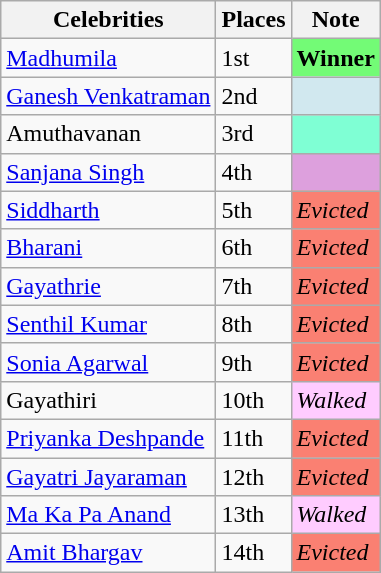<table class="wikitable">
<tr>
<th>Celebrities</th>
<th>Places</th>
<th>Note</th>
</tr>
<tr>
<td><a href='#'>Madhumila</a></td>
<td>1st</td>
<td style="background:#73FB76;"><strong>Winner</strong></td>
</tr>
<tr>
<td><a href='#'>Ganesh Venkatraman</a></td>
<td>2nd</td>
<td style="background:#D1E8EF;"><strong><em></em></strong></td>
</tr>
<tr>
<td>Amuthavanan</td>
<td>3rd</td>
<td style="background:#7FFFD4;"><strong><em></em></strong></td>
</tr>
<tr>
<td><a href='#'>Sanjana Singh</a></td>
<td>4th</td>
<td style="background:#DDA0DD;"><strong><em></em></strong></td>
</tr>
<tr>
<td><a href='#'>Siddharth</a></td>
<td>5th</td>
<td style="background:#FA8072"><em>Evicted</em></td>
</tr>
<tr>
<td><a href='#'>Bharani</a></td>
<td>6th</td>
<td style="background:#FA8072"><em>Evicted</em></td>
</tr>
<tr>
<td><a href='#'>Gayathrie</a></td>
<td>7th</td>
<td style="background:#FA8072"><em>Evicted</em></td>
</tr>
<tr>
<td><a href='#'>Senthil Kumar</a></td>
<td>8th</td>
<td style="background:salmon"><em>Evicted</em></td>
</tr>
<tr>
<td><a href='#'>Sonia Agarwal</a></td>
<td>9th</td>
<td style="background:#FA8073"><em>Evicted</em></td>
</tr>
<tr>
<td>Gayathiri</td>
<td>10th</td>
<td style="background:#fcf"><em>Walked</em></td>
</tr>
<tr>
<td><a href='#'>Priyanka Deshpande</a></td>
<td>11th</td>
<td style="background:#FA8072"><em>Evicted</em></td>
</tr>
<tr>
<td><a href='#'>Gayatri Jayaraman</a></td>
<td>12th</td>
<td style="background:#FA8072"><em>Evicted</em></td>
</tr>
<tr>
<td><a href='#'>Ma Ka Pa Anand</a></td>
<td>13th</td>
<td style="background:#fcf"><em>Walked</em></td>
</tr>
<tr>
<td><a href='#'>Amit Bhargav</a></td>
<td>14th</td>
<td style="background:#FA8072"><em>Evicted</em></td>
</tr>
</table>
